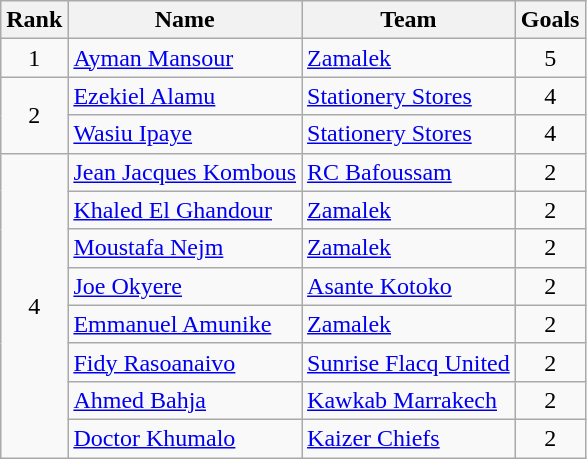<table class="wikitable" style="text-align:center">
<tr>
<th>Rank</th>
<th>Name</th>
<th>Team</th>
<th>Goals</th>
</tr>
<tr>
<td rowspan=1>1</td>
<td align="left"> <a href='#'>Ayman Mansour</a></td>
<td align="left"> <a href='#'>Zamalek</a></td>
<td>5</td>
</tr>
<tr>
<td rowspan=2>2</td>
<td align="left"> <a href='#'>Ezekiel Alamu</a></td>
<td align="left"> <a href='#'>Stationery Stores</a></td>
<td>4</td>
</tr>
<tr>
<td align="left"> <a href='#'>Wasiu Ipaye</a></td>
<td align="left"> <a href='#'>Stationery Stores</a></td>
<td>4</td>
</tr>
<tr>
<td rowspan=8>4</td>
<td align="left"> <a href='#'>Jean Jacques Kombous</a></td>
<td align="left"> <a href='#'>RC Bafoussam</a></td>
<td>2</td>
</tr>
<tr>
<td align="left"> <a href='#'>Khaled El Ghandour</a></td>
<td align="left"> <a href='#'>Zamalek</a></td>
<td>2</td>
</tr>
<tr>
<td align="left"> <a href='#'>Moustafa Nejm</a></td>
<td align="left"> <a href='#'>Zamalek</a></td>
<td>2</td>
</tr>
<tr>
<td align="left"> <a href='#'>Joe Okyere</a></td>
<td align="left"> <a href='#'>Asante Kotoko</a></td>
<td>2</td>
</tr>
<tr>
<td align="left"> <a href='#'>Emmanuel Amunike</a></td>
<td align="left"> <a href='#'>Zamalek</a></td>
<td>2</td>
</tr>
<tr>
<td align="left"> <a href='#'>Fidy Rasoanaivo</a></td>
<td align="left"> <a href='#'>Sunrise Flacq United</a></td>
<td>2</td>
</tr>
<tr>
<td align="left"> <a href='#'>Ahmed Bahja</a></td>
<td align="left"> <a href='#'>Kawkab Marrakech</a></td>
<td>2</td>
</tr>
<tr>
<td align="left"> <a href='#'>Doctor Khumalo</a></td>
<td align="left"> <a href='#'>Kaizer Chiefs</a></td>
<td>2</td>
</tr>
</table>
